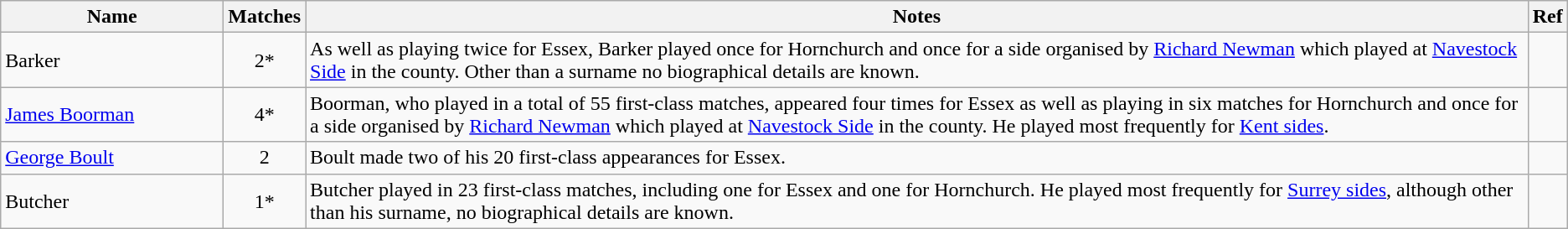<table class="wikitable">
<tr>
<th style="width:170px">Name</th>
<th>Matches</th>
<th>Notes</th>
<th>Ref</th>
</tr>
<tr>
<td>Barker</td>
<td align=center>2*</td>
<td>As well as playing twice for Essex, Barker played once for Hornchurch and once for a side organised by <a href='#'>Richard Newman</a> which played at <a href='#'>Navestock Side</a> in the county. Other than a surname no biographical details are known.</td>
<td></td>
</tr>
<tr>
<td><a href='#'>James Boorman</a></td>
<td align=center>4*</td>
<td>Boorman, who played in a total of 55 first-class matches, appeared four times for Essex as well as playing in six matches for Hornchurch and once for a side organised by <a href='#'>Richard Newman</a> which played at <a href='#'>Navestock Side</a> in the county. He played most frequently for <a href='#'>Kent sides</a>.</td>
<td></td>
</tr>
<tr>
<td><a href='#'>George Boult</a></td>
<td align=center>2</td>
<td>Boult made two of his 20 first-class appearances for Essex.</td>
<td></td>
</tr>
<tr>
<td>Butcher</td>
<td align=center>1*</td>
<td>Butcher played in 23 first-class matches, including one for Essex and one for Hornchurch. He played most frequently for <a href='#'>Surrey sides</a>, although other than his surname, no biographical details are known.</td>
<td></td>
</tr>
</table>
